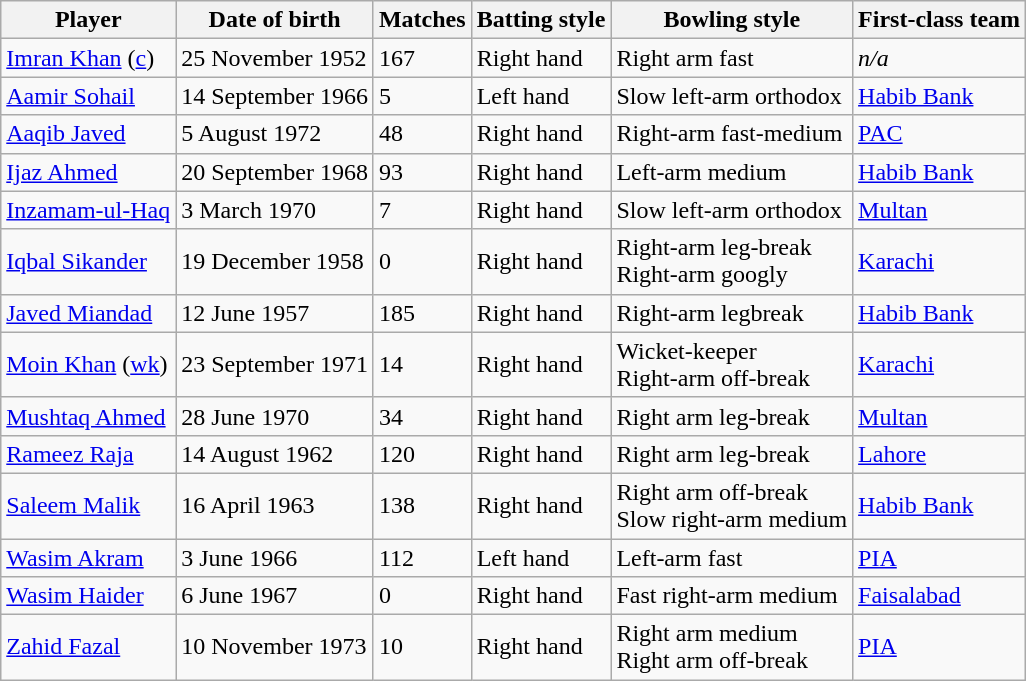<table class="wikitable">
<tr>
<th>Player</th>
<th>Date of birth</th>
<th>Matches</th>
<th>Batting style</th>
<th>Bowling style</th>
<th>First-class team</th>
</tr>
<tr>
<td><a href='#'>Imran Khan</a> (<a href='#'>c</a>)</td>
<td>25 November 1952</td>
<td>167</td>
<td>Right hand</td>
<td>Right arm fast</td>
<td><em>n/a</em></td>
</tr>
<tr>
<td><a href='#'>Aamir Sohail</a></td>
<td>14 September 1966</td>
<td>5</td>
<td>Left hand</td>
<td>Slow left-arm orthodox</td>
<td> <a href='#'>Habib Bank</a></td>
</tr>
<tr>
<td><a href='#'>Aaqib Javed</a></td>
<td>5 August 1972</td>
<td>48</td>
<td>Right hand</td>
<td>Right-arm fast-medium</td>
<td> <a href='#'>PAC</a></td>
</tr>
<tr>
<td><a href='#'>Ijaz Ahmed</a></td>
<td>20 September 1968</td>
<td>93</td>
<td>Right hand</td>
<td>Left-arm medium</td>
<td> <a href='#'>Habib Bank</a></td>
</tr>
<tr>
<td><a href='#'>Inzamam-ul-Haq</a></td>
<td>3 March 1970</td>
<td>7</td>
<td>Right hand</td>
<td>Slow left-arm orthodox</td>
<td> <a href='#'>Multan</a></td>
</tr>
<tr>
<td><a href='#'>Iqbal Sikander</a></td>
<td>19 December 1958</td>
<td>0</td>
<td>Right hand</td>
<td>Right-arm leg-break<br>Right-arm googly</td>
<td> <a href='#'>Karachi</a></td>
</tr>
<tr>
<td><a href='#'>Javed Miandad</a></td>
<td>12 June 1957</td>
<td>185</td>
<td>Right hand</td>
<td>Right-arm legbreak</td>
<td> <a href='#'>Habib Bank</a></td>
</tr>
<tr>
<td><a href='#'>Moin Khan</a> (<a href='#'>wk</a>)</td>
<td>23 September 1971</td>
<td>14</td>
<td>Right hand</td>
<td>Wicket-keeper<br>Right-arm off-break</td>
<td> <a href='#'>Karachi</a></td>
</tr>
<tr>
<td><a href='#'>Mushtaq Ahmed</a></td>
<td>28 June 1970</td>
<td>34</td>
<td>Right hand</td>
<td>Right arm leg-break</td>
<td> <a href='#'>Multan</a></td>
</tr>
<tr>
<td><a href='#'>Rameez Raja</a></td>
<td>14 August 1962</td>
<td>120</td>
<td>Right hand</td>
<td>Right arm leg-break</td>
<td> <a href='#'>Lahore</a></td>
</tr>
<tr>
<td><a href='#'>Saleem Malik</a></td>
<td>16 April 1963</td>
<td>138</td>
<td>Right hand</td>
<td>Right arm off-break<br>Slow right-arm medium</td>
<td> <a href='#'>Habib Bank</a></td>
</tr>
<tr>
<td><a href='#'>Wasim Akram</a></td>
<td>3 June 1966</td>
<td>112</td>
<td>Left hand</td>
<td>Left-arm fast</td>
<td> <a href='#'>PIA</a></td>
</tr>
<tr>
<td><a href='#'>Wasim Haider</a></td>
<td>6 June 1967</td>
<td>0</td>
<td>Right hand</td>
<td>Fast right-arm medium</td>
<td> <a href='#'>Faisalabad</a></td>
</tr>
<tr>
<td><a href='#'>Zahid Fazal</a></td>
<td>10 November 1973</td>
<td>10</td>
<td>Right hand</td>
<td>Right arm medium<br>Right arm off-break</td>
<td> <a href='#'>PIA</a></td>
</tr>
</table>
